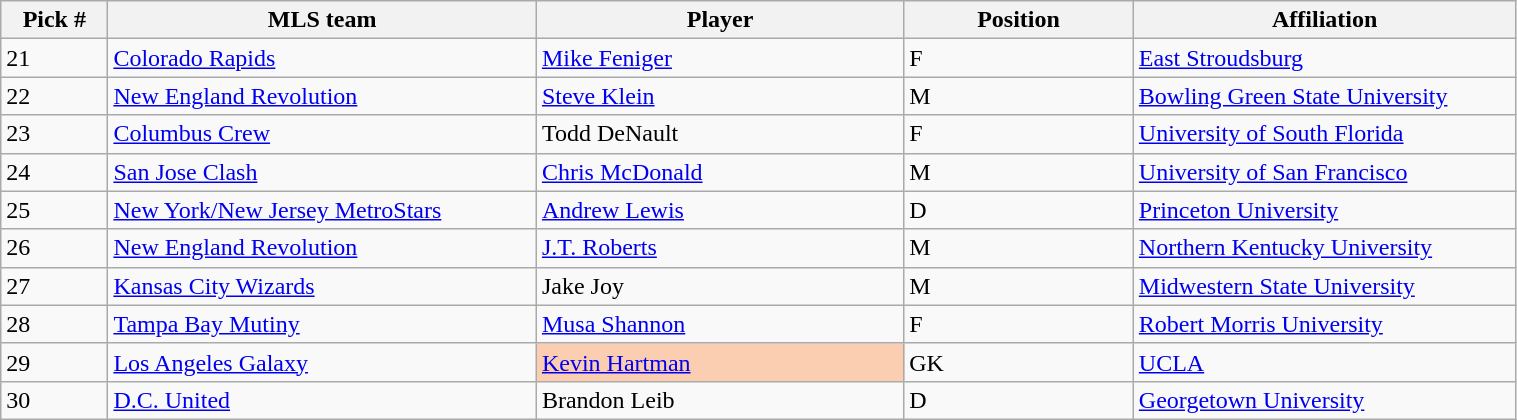<table class="wikitable sortable" style="width:80%">
<tr>
<th width=7%>Pick #</th>
<th width=28%>MLS team</th>
<th width=24%>Player</th>
<th width=15%>Position</th>
<th width=25%>Affiliation</th>
</tr>
<tr>
<td>21</td>
<td><a href='#'>Colorado Rapids</a></td>
<td><a href='#'>Mike Feniger</a></td>
<td>F</td>
<td><a href='#'>East Stroudsburg</a></td>
</tr>
<tr>
<td>22</td>
<td><a href='#'>New England Revolution</a></td>
<td><a href='#'>Steve Klein</a></td>
<td>M</td>
<td><a href='#'>Bowling Green State University</a></td>
</tr>
<tr>
<td>23</td>
<td><a href='#'>Columbus Crew</a></td>
<td>Todd DeNault</td>
<td>F</td>
<td><a href='#'>University of South Florida</a></td>
</tr>
<tr>
<td>24</td>
<td><a href='#'>San Jose Clash</a></td>
<td><a href='#'>Chris McDonald</a></td>
<td>M</td>
<td><a href='#'>University of San Francisco</a></td>
</tr>
<tr>
<td>25</td>
<td><a href='#'>New York/New Jersey MetroStars</a></td>
<td><a href='#'>Andrew Lewis</a></td>
<td>D</td>
<td><a href='#'>Princeton University</a></td>
</tr>
<tr>
<td>26</td>
<td><a href='#'>New England Revolution</a></td>
<td><a href='#'>J.T. Roberts</a></td>
<td>M</td>
<td><a href='#'>Northern Kentucky University</a></td>
</tr>
<tr>
<td>27</td>
<td><a href='#'>Kansas City Wizards</a></td>
<td>Jake Joy</td>
<td>M</td>
<td><a href='#'>Midwestern State University</a></td>
</tr>
<tr>
<td>28</td>
<td><a href='#'>Tampa Bay Mutiny</a></td>
<td><a href='#'>Musa Shannon</a></td>
<td>F</td>
<td><a href='#'>Robert Morris University</a></td>
</tr>
<tr>
<td>29</td>
<td><a href='#'>Los Angeles Galaxy</a></td>
<td bgcolor="#FBCEB1"><a href='#'>Kevin Hartman</a></td>
<td>GK</td>
<td><a href='#'>UCLA</a></td>
</tr>
<tr>
<td>30</td>
<td><a href='#'>D.C. United</a></td>
<td>Brandon Leib</td>
<td>D</td>
<td><a href='#'>Georgetown University</a></td>
</tr>
</table>
